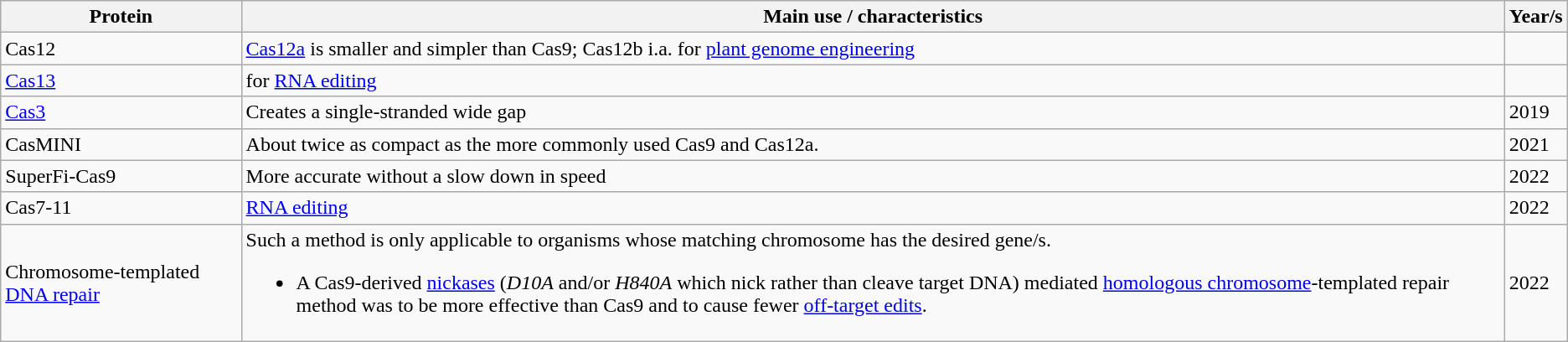<table class="wikitable">
<tr>
<th>Protein</th>
<th>Main use / characteristics</th>
<th>Year/s</th>
</tr>
<tr>
<td>Cas12</td>
<td><a href='#'>Cas12a</a> is smaller and simpler than Cas9; Cas12b i.a. for <a href='#'>plant genome engineering</a></td>
<td></td>
</tr>
<tr>
<td><a href='#'>Cas13</a></td>
<td>for <a href='#'>RNA editing</a></td>
<td></td>
</tr>
<tr>
<td><a href='#'>Cas3</a></td>
<td>Creates a single-stranded wide gap</td>
<td>2019</td>
</tr>
<tr>
<td>CasMINI</td>
<td>About twice as compact as the more commonly used Cas9 and Cas12a.</td>
<td>2021</td>
</tr>
<tr>
<td>SuperFi-Cas9</td>
<td>More accurate without a slow down in speed</td>
<td>2022</td>
</tr>
<tr>
<td>Cas7-11</td>
<td><a href='#'>RNA editing</a></td>
<td>2022</td>
</tr>
<tr>
<td>Chromosome-templated <a href='#'>DNA repair</a></td>
<td>Such a method is only applicable to organisms whose matching chromosome has the desired gene/s.<br><ul><li>A Cas9-derived <a href='#'>nickases</a> (<em>D10A</em> and/or <em>H840A</em> which nick rather than cleave target DNA) mediated <a href='#'>homologous chromosome</a>-templated repair method was  to be more effective than Cas9 and to cause fewer <a href='#'>off-target edits</a>.</li></ul></td>
<td>2022</td>
</tr>
</table>
